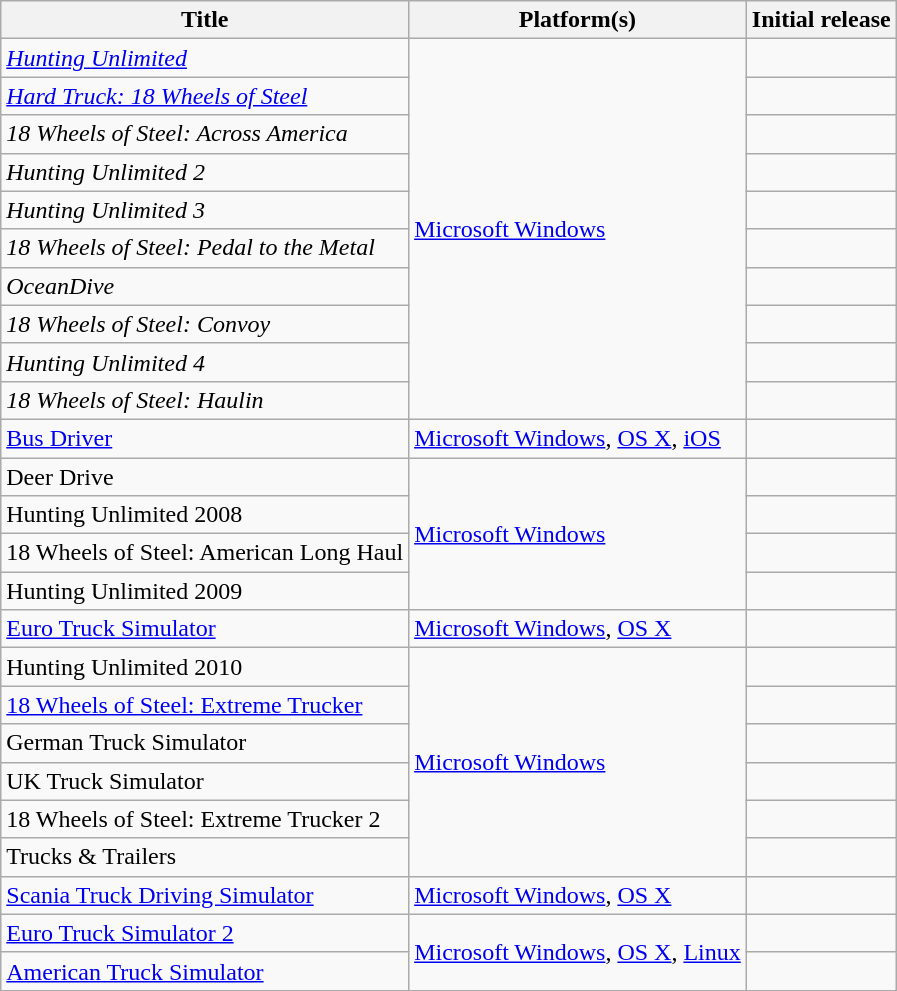<table class="wikitable sortable">
<tr>
<th>Title</th>
<th>Platform(s)</th>
<th>Initial release</th>
</tr>
<tr>
<td><em><a href='#'>Hunting Unlimited</a></em></td>
<td rowspan="10"><a href='#'>Microsoft Windows</a></td>
<td></td>
</tr>
<tr>
<td><em><a href='#'>Hard Truck: 18 Wheels of Steel</a></em></td>
<td></td>
</tr>
<tr>
<td><em>18 Wheels of Steel: Across America</em></td>
<td></td>
</tr>
<tr>
<td><em>Hunting Unlimited 2</em></td>
<td></td>
</tr>
<tr>
<td><em>Hunting Unlimited 3</em></td>
<td></td>
</tr>
<tr>
<td><em>18 Wheels of Steel: Pedal to the Metal</em></td>
<td></td>
</tr>
<tr>
<td><em>OceanDive</em></td>
<td></td>
</tr>
<tr>
<td><em>18 Wheels of Steel: Convoy</em></td>
<td></td>
</tr>
<tr>
<td><em>Hunting Unlimited 4</em></td>
<td></td>
</tr>
<tr>
<td><em>18 Wheels of Steel: Haulin<strong></td>
<td></td>
</tr>
<tr>
<td></em><a href='#'>Bus Driver</a><em></td>
<td><a href='#'>Microsoft Windows</a>, <a href='#'>OS X</a>, <a href='#'>iOS</a></td>
<td></td>
</tr>
<tr>
<td></em>Deer Drive<em></td>
<td rowspan="4"><a href='#'>Microsoft Windows</a></td>
<td></td>
</tr>
<tr>
<td></em>Hunting Unlimited 2008<em></td>
<td></td>
</tr>
<tr>
<td></em>18 Wheels of Steel: American Long Haul<em></td>
<td></td>
</tr>
<tr>
<td></em>Hunting Unlimited 2009<em></td>
<td></td>
</tr>
<tr>
<td></em><a href='#'>Euro Truck Simulator</a><em></td>
<td><a href='#'>Microsoft Windows</a>, <a href='#'>OS X</a></td>
<td></td>
</tr>
<tr>
<td></em>Hunting Unlimited 2010<em></td>
<td rowspan="6"><a href='#'>Microsoft Windows</a></td>
<td></td>
</tr>
<tr>
<td></em><a href='#'>18 Wheels of Steel: Extreme Trucker</a><em></td>
<td></td>
</tr>
<tr>
<td></em>German Truck Simulator<em></td>
<td></td>
</tr>
<tr>
<td></em>UK Truck Simulator<em></td>
<td></td>
</tr>
<tr>
<td></em>18 Wheels of Steel: Extreme Trucker 2<em></td>
<td></td>
</tr>
<tr>
<td></em>Trucks & Trailers<em></td>
<td></td>
</tr>
<tr>
<td></em><a href='#'>Scania Truck Driving Simulator</a><em></td>
<td><a href='#'>Microsoft Windows</a>, <a href='#'>OS X</a></td>
<td></td>
</tr>
<tr>
<td></em><a href='#'>Euro Truck Simulator 2</a><em></td>
<td rowspan="2"><a href='#'>Microsoft Windows</a>, <a href='#'>OS X</a>, <a href='#'>Linux</a></td>
<td></td>
</tr>
<tr>
<td></em><a href='#'>American Truck Simulator</a><em></td>
<td></td>
</tr>
</table>
